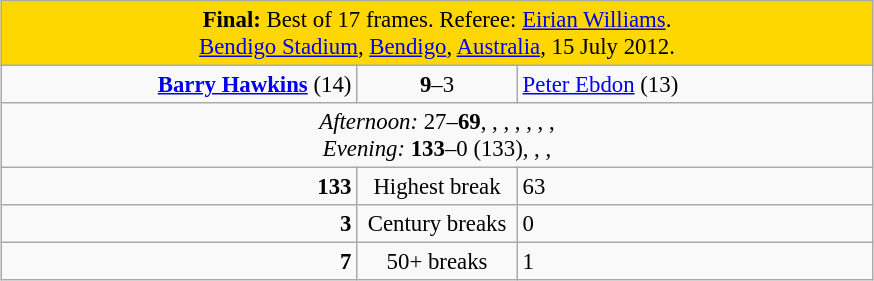<table class="wikitable" style="font-size: 95%; margin: 1em auto 1em auto;">
<tr>
<td colspan="3" align="center" bgcolor="#ffd700"><strong>Final:</strong> Best of 17 frames. Referee: <a href='#'>Eirian Williams</a>.<br><a href='#'>Bendigo Stadium</a>, <a href='#'>Bendigo</a>, <a href='#'>Australia</a>, 15 July 2012.</td>
</tr>
<tr>
<td width="230" align="right"><strong><a href='#'>Barry Hawkins</a></strong> (14) <br></td>
<td width="100" align="center"><strong>9</strong>–3</td>
<td width="230"><a href='#'>Peter Ebdon</a> (13) <br></td>
</tr>
<tr>
<td colspan="3" align="center" style="font-size: 100%"><em>Afternoon:</em> 27–<strong>69</strong>, , , , , , ,  <br><em>Evening:</em> <strong>133</strong>–0 (133), , , </td>
</tr>
<tr>
<td align="right"><strong>133</strong></td>
<td align="center">Highest break</td>
<td>63</td>
</tr>
<tr>
<td align="right"><strong>3</strong></td>
<td align="center">Century breaks</td>
<td>0</td>
</tr>
<tr>
<td align="right"><strong>7</strong></td>
<td align="center">50+ breaks</td>
<td>1</td>
</tr>
</table>
